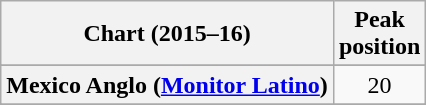<table class="wikitable sortable plainrowheaders">
<tr>
<th scope="col">Chart (2015–16)</th>
<th scope="col">Peak<br>position</th>
</tr>
<tr>
</tr>
<tr>
</tr>
<tr>
</tr>
<tr>
</tr>
<tr>
</tr>
<tr>
</tr>
<tr>
</tr>
<tr>
<th scope=row>Mexico Anglo (<a href='#'>Monitor Latino</a>)</th>
<td align=center>20</td>
</tr>
<tr>
</tr>
<tr>
</tr>
</table>
